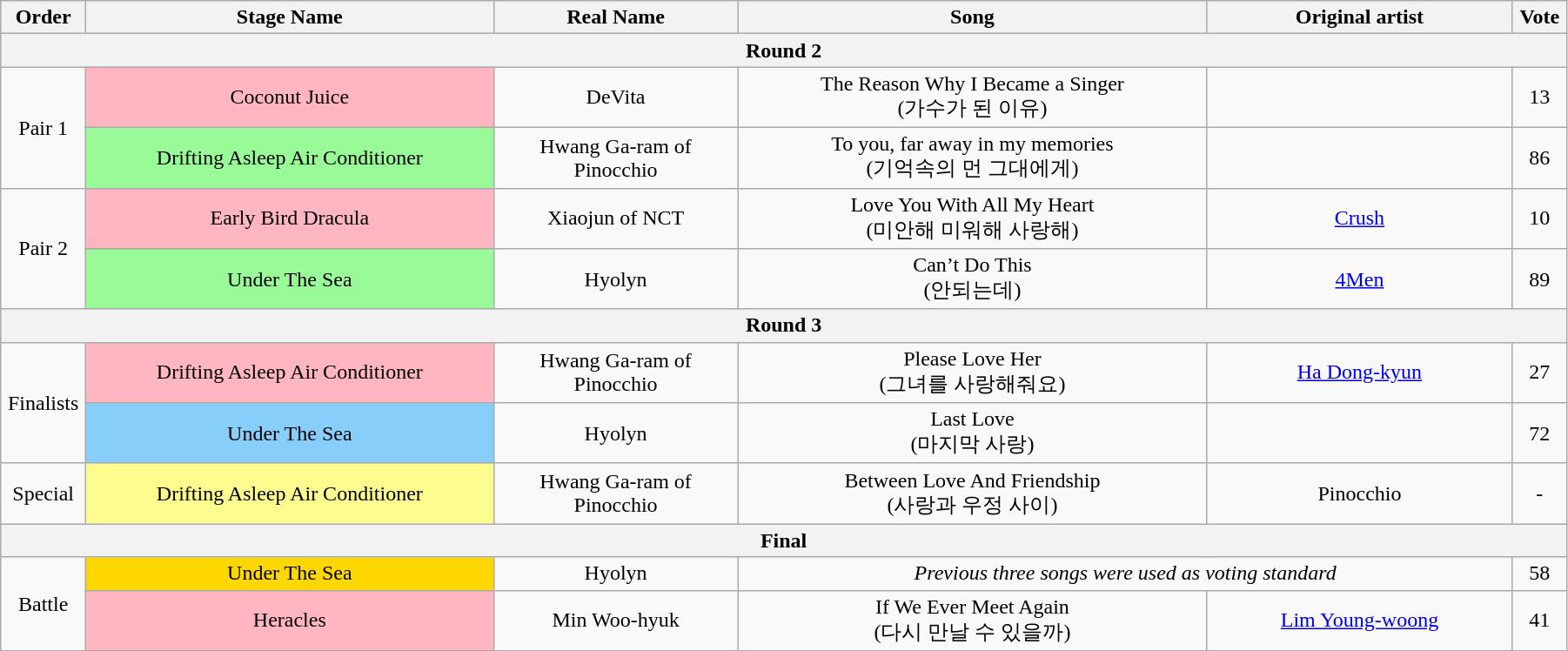<table class="wikitable" style="text-align:center; width:95%;">
<tr>
<th style="width:1%">Order</th>
<th style="width:20%;">Stage Name</th>
<th style="width:12%">Real Name</th>
<th style="width:23%;">Song</th>
<th style="width:15%;">Original artist</th>
<th style="width:1%;">Vote</th>
</tr>
<tr>
<th colspan=6>Round 2</th>
</tr>
<tr>
<td rowspan=2>Pair 1</td>
<td bgcolor="lightpink">Coconut Juice</td>
<td>DeVita</td>
<td>The Reason Why I Became a Singer<br>(가수가 된 이유)</td>
<td></td>
<td>13</td>
</tr>
<tr>
<td bgcolor="palegreen">Drifting Asleep Air Conditioner</td>
<td>Hwang Ga-ram of Pinocchio</td>
<td>To you, far away in my memories<br>(기억속의 먼 그대에게)</td>
<td></td>
<td>86</td>
</tr>
<tr>
<td rowspan=2>Pair 2</td>
<td bgcolor="lightpink">Early Bird Dracula</td>
<td>Xiaojun of NCT</td>
<td>Love You With All My Heart<br>(미안해 미워해 사랑해)</td>
<td><a href='#'>Crush</a></td>
<td>10</td>
</tr>
<tr>
<td bgcolor="palegreen">Under The Sea</td>
<td>Hyolyn</td>
<td>Can’t Do This<br>(안되는데)</td>
<td><a href='#'>4Men</a></td>
<td>89</td>
</tr>
<tr>
<th colspan=6>Round 3</th>
</tr>
<tr>
<td rowspan=2>Finalists</td>
<td bgcolor="lightpink">Drifting Asleep Air Conditioner</td>
<td>Hwang Ga-ram of Pinocchio</td>
<td>Please Love Her<br>(그녀를 사랑해줘요)</td>
<td><a href='#'>Ha Dong-kyun</a></td>
<td>27</td>
</tr>
<tr>
<td bgcolor="lightskyblue">Under The Sea</td>
<td>Hyolyn</td>
<td>Last Love<br>(마지막 사랑)</td>
<td></td>
<td>72</td>
</tr>
<tr>
<td>Special</td>
<td bgcolor="#FDFC8F">Drifting Asleep Air Conditioner</td>
<td>Hwang Ga-ram of Pinocchio</td>
<td>Between Love And Friendship<br>(사랑과 우정 사이)</td>
<td>Pinocchio</td>
<td>-</td>
</tr>
<tr>
<th colspan=6>Final</th>
</tr>
<tr>
<td rowspan=2>Battle</td>
<td bgcolor="gold">Under The Sea</td>
<td>Hyolyn</td>
<td colspan=2><em>Previous three songs were used as voting standard</em></td>
<td>58</td>
</tr>
<tr>
<td bgcolor="lightpink">Heracles</td>
<td>Min Woo-hyuk</td>
<td>If We Ever Meet Again<br>(다시 만날 수 있을까)</td>
<td><a href='#'>Lim Young-woong</a></td>
<td>41</td>
</tr>
</table>
